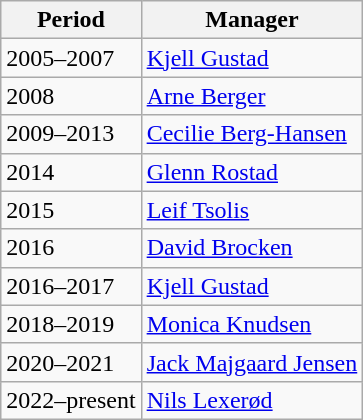<table class="wikitable">
<tr>
<th>Period</th>
<th>Manager</th>
</tr>
<tr>
<td>2005–2007</td>
<td> <a href='#'>Kjell Gustad</a></td>
</tr>
<tr>
<td>2008</td>
<td> <a href='#'>Arne Berger</a></td>
</tr>
<tr>
<td>2009–2013</td>
<td> <a href='#'>Cecilie Berg-Hansen</a></td>
</tr>
<tr>
<td>2014</td>
<td> <a href='#'>Glenn Rostad</a></td>
</tr>
<tr>
<td>2015</td>
<td> <a href='#'>Leif Tsolis</a></td>
</tr>
<tr>
<td>2016</td>
<td> <a href='#'>David Brocken</a></td>
</tr>
<tr>
<td>2016–2017</td>
<td> <a href='#'>Kjell Gustad</a></td>
</tr>
<tr>
<td>2018–2019</td>
<td> <a href='#'>Monica Knudsen</a></td>
</tr>
<tr>
<td>2020–2021</td>
<td> <a href='#'>Jack Majgaard Jensen</a></td>
</tr>
<tr>
<td>2022–present</td>
<td> <a href='#'>Nils Lexerød</a></td>
</tr>
</table>
